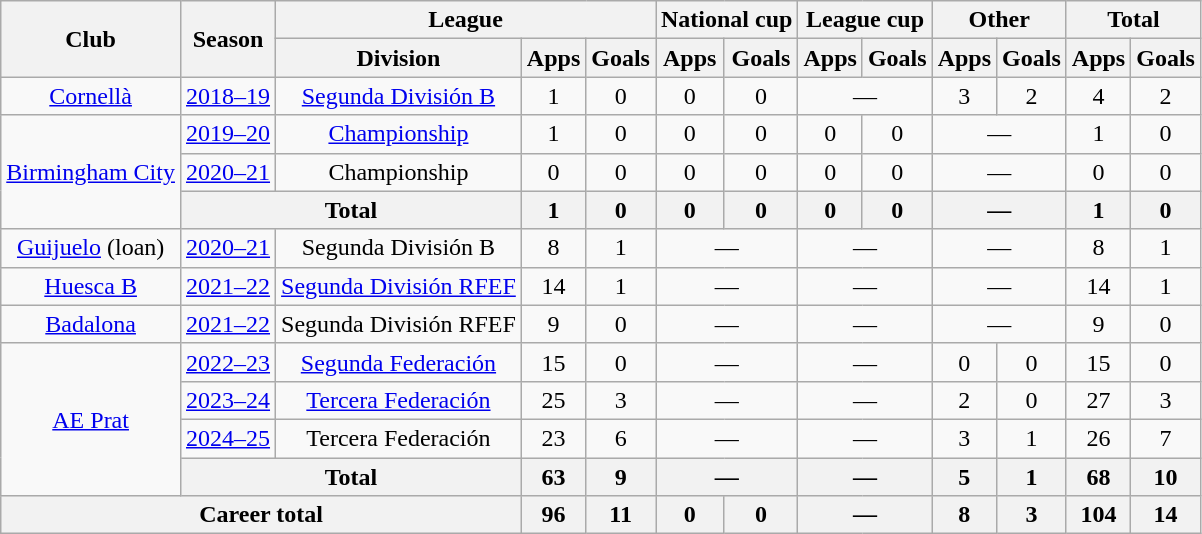<table class="wikitable" style=text-align:center>
<tr>
<th rowspan=2>Club</th>
<th rowspan=2>Season</th>
<th colspan=3>League</th>
<th colspan=2>National cup</th>
<th colspan=2>League cup</th>
<th colspan=2>Other</th>
<th colspan=2>Total</th>
</tr>
<tr>
<th>Division</th>
<th>Apps</th>
<th>Goals</th>
<th>Apps</th>
<th>Goals</th>
<th>Apps</th>
<th>Goals</th>
<th>Apps</th>
<th>Goals</th>
<th>Apps</th>
<th>Goals</th>
</tr>
<tr>
<td><a href='#'>Cornellà</a></td>
<td><a href='#'>2018–19</a></td>
<td><a href='#'>Segunda División B</a></td>
<td>1</td>
<td>0</td>
<td>0</td>
<td>0</td>
<td colspan="2">—</td>
<td>3</td>
<td>2</td>
<td>4</td>
<td>2</td>
</tr>
<tr>
<td rowspan="3"><a href='#'>Birmingham City</a></td>
<td><a href='#'>2019–20</a></td>
<td><a href='#'>Championship</a></td>
<td>1</td>
<td>0</td>
<td>0</td>
<td>0</td>
<td>0</td>
<td>0</td>
<td colspan="2">—</td>
<td>1</td>
<td>0</td>
</tr>
<tr>
<td><a href='#'>2020–21</a></td>
<td>Championship</td>
<td>0</td>
<td>0</td>
<td>0</td>
<td>0</td>
<td>0</td>
<td>0</td>
<td colspan="2">—</td>
<td>0</td>
<td>0</td>
</tr>
<tr>
<th colspan=2>Total</th>
<th>1</th>
<th>0</th>
<th>0</th>
<th>0</th>
<th>0</th>
<th>0</th>
<th colspan="2">—</th>
<th>1</th>
<th>0</th>
</tr>
<tr>
<td><a href='#'>Guijuelo</a> (loan)</td>
<td><a href='#'>2020–21</a></td>
<td>Segunda División B</td>
<td>8</td>
<td>1</td>
<td colspan="2">—</td>
<td colspan="2">—</td>
<td colspan="2">—</td>
<td>8</td>
<td>1</td>
</tr>
<tr>
<td><a href='#'>Huesca B</a></td>
<td><a href='#'>2021–22</a></td>
<td><a href='#'>Segunda División RFEF</a></td>
<td>14</td>
<td>1</td>
<td colspan="2">—</td>
<td colspan="2">—</td>
<td colspan="2">—</td>
<td>14</td>
<td>1</td>
</tr>
<tr>
<td><a href='#'>Badalona</a></td>
<td><a href='#'>2021–22</a></td>
<td>Segunda División RFEF</td>
<td>9</td>
<td>0</td>
<td colspan="2">—</td>
<td colspan="2">—</td>
<td colspan="2">—</td>
<td>9</td>
<td>0</td>
</tr>
<tr>
<td rowspan="4"><a href='#'>AE Prat</a></td>
<td><a href='#'>2022–23</a></td>
<td><a href='#'>Segunda Federación</a></td>
<td>15</td>
<td>0</td>
<td colspan="2">—</td>
<td colspan="2">—</td>
<td>0</td>
<td>0</td>
<td>15</td>
<td>0</td>
</tr>
<tr>
<td><a href='#'>2023–24</a></td>
<td><a href='#'>Tercera Federación</a></td>
<td>25</td>
<td>3</td>
<td colspan="2">—</td>
<td colspan="2">—</td>
<td>2</td>
<td>0</td>
<td>27</td>
<td>3</td>
</tr>
<tr>
<td><a href='#'>2024–25</a></td>
<td>Tercera Federación</td>
<td>23</td>
<td>6</td>
<td colspan="2">—</td>
<td colspan="2">—</td>
<td>3</td>
<td>1</td>
<td>26</td>
<td>7</td>
</tr>
<tr>
<th colspan=2>Total</th>
<th>63</th>
<th>9</th>
<th colspan="2">—</th>
<th colspan="2">—</th>
<th>5</th>
<th>1</th>
<th>68</th>
<th>10</th>
</tr>
<tr>
<th colspan=3>Career total</th>
<th>96</th>
<th>11</th>
<th>0</th>
<th>0</th>
<th colspan="2">—</th>
<th>8</th>
<th>3</th>
<th>104</th>
<th>14</th>
</tr>
</table>
